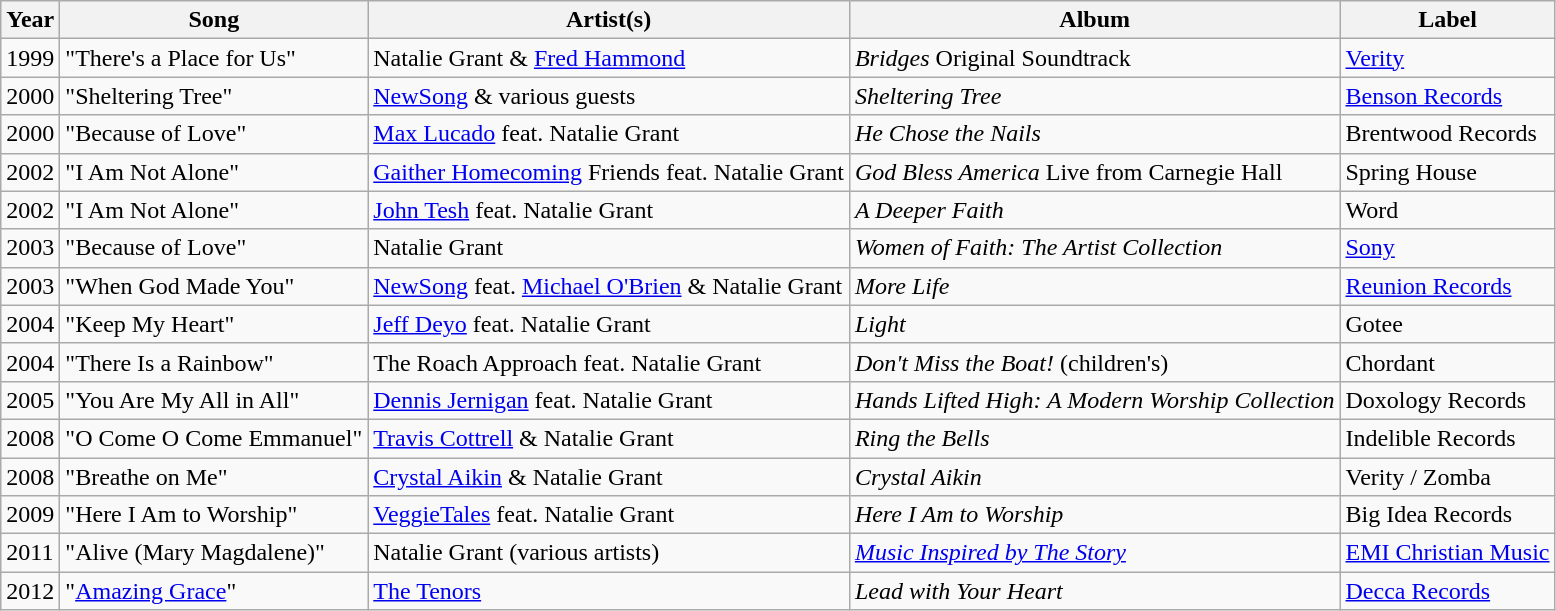<table class="wikitable">
<tr>
<th>Year</th>
<th>Song</th>
<th>Artist(s)</th>
<th>Album</th>
<th>Label</th>
</tr>
<tr>
<td>1999</td>
<td>"There's a Place for Us"</td>
<td>Natalie Grant & <a href='#'>Fred Hammond</a></td>
<td><em>Bridges</em> Original Soundtrack</td>
<td><a href='#'>Verity</a></td>
</tr>
<tr>
<td>2000</td>
<td>"Sheltering Tree"</td>
<td><a href='#'>NewSong</a> & various guests</td>
<td><em>Sheltering Tree</em></td>
<td><a href='#'>Benson Records</a></td>
</tr>
<tr>
<td>2000</td>
<td>"Because of Love"</td>
<td><a href='#'>Max Lucado</a> feat. Natalie Grant</td>
<td><em>He Chose the Nails</em></td>
<td>Brentwood Records</td>
</tr>
<tr>
<td>2002</td>
<td>"I Am Not Alone"</td>
<td><a href='#'>Gaither Homecoming</a> Friends feat. Natalie Grant</td>
<td><em>God Bless America</em> Live from Carnegie Hall</td>
<td>Spring House</td>
</tr>
<tr>
<td>2002</td>
<td>"I Am Not Alone"</td>
<td><a href='#'>John Tesh</a> feat. Natalie Grant</td>
<td><em>A Deeper Faith</em></td>
<td>Word</td>
</tr>
<tr>
<td>2003</td>
<td>"Because of Love"</td>
<td>Natalie Grant</td>
<td><em>Women of Faith: The Artist Collection</em></td>
<td><a href='#'>Sony</a></td>
</tr>
<tr>
<td>2003</td>
<td>"When God Made You"</td>
<td><a href='#'>NewSong</a> feat. <a href='#'>Michael O'Brien</a> & Natalie Grant</td>
<td><em>More Life</em></td>
<td><a href='#'>Reunion Records</a></td>
</tr>
<tr>
<td>2004</td>
<td>"Keep My Heart"</td>
<td><a href='#'>Jeff Deyo</a> feat. Natalie Grant</td>
<td><em>Light</em></td>
<td>Gotee</td>
</tr>
<tr>
<td>2004</td>
<td>"There Is a Rainbow"</td>
<td>The Roach Approach feat. Natalie Grant</td>
<td><em>Don't Miss the Boat!</em> (children's)</td>
<td>Chordant</td>
</tr>
<tr>
<td>2005</td>
<td>"You Are My All in All"</td>
<td><a href='#'>Dennis Jernigan</a> feat. Natalie Grant</td>
<td><em>Hands Lifted High: A Modern Worship Collection</em></td>
<td>Doxology Records</td>
</tr>
<tr>
<td>2008</td>
<td>"O Come O Come Emmanuel"</td>
<td><a href='#'>Travis Cottrell</a> & Natalie Grant</td>
<td><em>Ring the Bells</em></td>
<td>Indelible Records</td>
</tr>
<tr>
<td>2008</td>
<td>"Breathe on Me"</td>
<td><a href='#'>Crystal Aikin</a> & Natalie Grant</td>
<td><em>Crystal Aikin</em></td>
<td>Verity / Zomba</td>
</tr>
<tr>
<td>2009</td>
<td>"Here I Am to Worship"</td>
<td><a href='#'>VeggieTales</a> feat. Natalie Grant</td>
<td><em>Here I Am to Worship</em></td>
<td>Big Idea Records</td>
</tr>
<tr>
<td>2011</td>
<td>"Alive (Mary Magdalene)"</td>
<td>Natalie Grant (various artists)</td>
<td><em><a href='#'>Music Inspired by The Story</a></em></td>
<td><a href='#'>EMI Christian Music</a></td>
</tr>
<tr>
<td>2012</td>
<td>"<a href='#'>Amazing Grace</a>"</td>
<td><a href='#'>The Tenors</a></td>
<td><em>Lead with Your Heart</em></td>
<td><a href='#'>Decca Records</a></td>
</tr>
</table>
